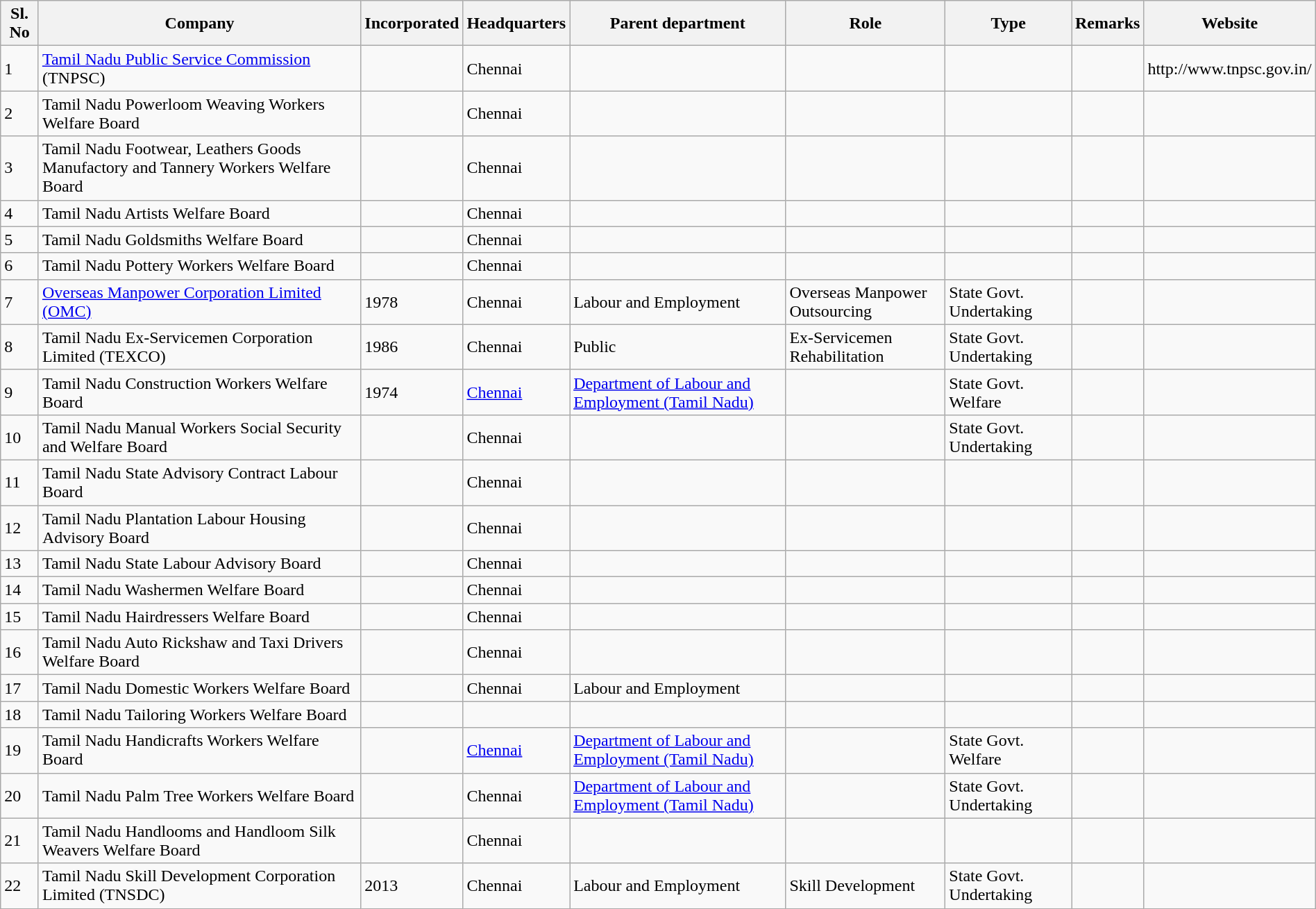<table class="sortable wikitable" style="margin: 1em auto 1em auto;">
<tr>
<th>Sl. No</th>
<th>Company</th>
<th>Incorporated</th>
<th>Headquarters</th>
<th>Parent department</th>
<th>Role</th>
<th>Type</th>
<th>Remarks</th>
<th>Website</th>
</tr>
<tr>
<td>1</td>
<td><a href='#'>Tamil Nadu Public Service Commission</a> (TNPSC)</td>
<td></td>
<td>Chennai</td>
<td></td>
<td></td>
<td></td>
<td></td>
<td>http://www.tnpsc.gov.in/</td>
</tr>
<tr>
<td>2</td>
<td>Tamil Nadu Powerloom Weaving Workers Welfare Board</td>
<td></td>
<td>Chennai</td>
<td></td>
<td></td>
<td></td>
<td></td>
<td></td>
</tr>
<tr>
<td>3</td>
<td>Tamil Nadu Footwear, Leathers Goods Manufactory and Tannery Workers Welfare Board</td>
<td></td>
<td>Chennai</td>
<td></td>
<td></td>
<td></td>
<td></td>
<td></td>
</tr>
<tr>
<td>4</td>
<td>Tamil Nadu Artists Welfare Board</td>
<td></td>
<td>Chennai</td>
<td></td>
<td></td>
<td></td>
<td></td>
<td></td>
</tr>
<tr>
<td>5</td>
<td>Tamil Nadu Goldsmiths Welfare Board</td>
<td></td>
<td>Chennai</td>
<td></td>
<td></td>
<td></td>
<td></td>
<td></td>
</tr>
<tr>
<td>6</td>
<td>Tamil Nadu Pottery Workers Welfare Board</td>
<td></td>
<td>Chennai</td>
<td></td>
<td></td>
<td></td>
<td></td>
<td></td>
</tr>
<tr>
<td>7</td>
<td><a href='#'>Overseas Manpower Corporation Limited (OMC)</a></td>
<td>1978</td>
<td>Chennai</td>
<td>Labour and Employment</td>
<td>Overseas Manpower Outsourcing</td>
<td>State Govt. Undertaking</td>
<td></td>
<td></td>
</tr>
<tr>
<td>8</td>
<td>Tamil Nadu Ex-Servicemen Corporation Limited (TEXCO)</td>
<td>1986</td>
<td>Chennai</td>
<td>Public</td>
<td>Ex-Servicemen Rehabilitation</td>
<td>State Govt. Undertaking</td>
<td></td>
<td></td>
</tr>
<tr>
<td>9</td>
<td>Tamil Nadu Construction Workers Welfare Board</td>
<td>1974</td>
<td><a href='#'>Chennai</a></td>
<td><a href='#'>Department of Labour and Employment (Tamil Nadu)</a></td>
<td></td>
<td>State Govt. Welfare</td>
<td></td>
<td></td>
</tr>
<tr>
<td>10</td>
<td>Tamil Nadu Manual Workers Social Security and Welfare Board</td>
<td></td>
<td>Chennai</td>
<td></td>
<td></td>
<td>State Govt. Undertaking</td>
<td></td>
<td></td>
</tr>
<tr>
<td>11</td>
<td>Tamil Nadu State Advisory Contract Labour Board</td>
<td></td>
<td>Chennai</td>
<td></td>
<td></td>
<td></td>
<td></td>
<td></td>
</tr>
<tr>
<td>12</td>
<td>Tamil Nadu Plantation Labour Housing Advisory Board</td>
<td></td>
<td>Chennai</td>
<td></td>
<td></td>
<td></td>
<td></td>
<td></td>
</tr>
<tr>
<td>13</td>
<td>Tamil Nadu State Labour Advisory Board</td>
<td></td>
<td>Chennai</td>
<td></td>
<td></td>
<td></td>
<td></td>
<td></td>
</tr>
<tr>
<td>14</td>
<td>Tamil Nadu Washermen Welfare Board</td>
<td></td>
<td>Chennai</td>
<td></td>
<td></td>
<td></td>
<td></td>
<td></td>
</tr>
<tr>
<td>15</td>
<td>Tamil Nadu Hairdressers Welfare Board</td>
<td></td>
<td>Chennai</td>
<td></td>
<td></td>
<td></td>
<td></td>
<td></td>
</tr>
<tr>
<td>16</td>
<td>Tamil Nadu Auto Rickshaw and Taxi Drivers Welfare Board</td>
<td></td>
<td>Chennai</td>
<td></td>
<td></td>
<td></td>
<td></td>
<td></td>
</tr>
<tr>
<td>17</td>
<td>Tamil Nadu Domestic Workers Welfare Board</td>
<td></td>
<td>Chennai</td>
<td>Labour and Employment</td>
<td></td>
<td></td>
<td></td>
<td></td>
</tr>
<tr>
<td>18</td>
<td>Tamil Nadu Tailoring Workers Welfare Board</td>
<td></td>
<td></td>
<td></td>
<td></td>
<td></td>
<td></td>
<td></td>
</tr>
<tr>
<td>19</td>
<td>Tamil Nadu Handicrafts Workers Welfare Board</td>
<td></td>
<td><a href='#'>Chennai</a></td>
<td><a href='#'>Department of Labour and Employment (Tamil Nadu)</a></td>
<td></td>
<td>State Govt. Welfare</td>
<td></td>
<td></td>
</tr>
<tr>
<td>20</td>
<td>Tamil Nadu Palm Tree Workers Welfare Board</td>
<td></td>
<td>Chennai</td>
<td><a href='#'>Department of Labour and Employment (Tamil Nadu)</a></td>
<td></td>
<td>State Govt. Undertaking</td>
<td></td>
<td></td>
</tr>
<tr>
<td>21</td>
<td>Tamil Nadu Handlooms and Handloom Silk Weavers Welfare Board</td>
<td></td>
<td>Chennai</td>
<td></td>
<td></td>
<td></td>
<td></td>
<td></td>
</tr>
<tr>
<td>22</td>
<td>Tamil Nadu Skill Development Corporation Limited (TNSDC)</td>
<td>2013</td>
<td>Chennai</td>
<td>Labour and Employment</td>
<td>Skill Development</td>
<td>State Govt. Undertaking</td>
<td></td>
<td></td>
</tr>
</table>
